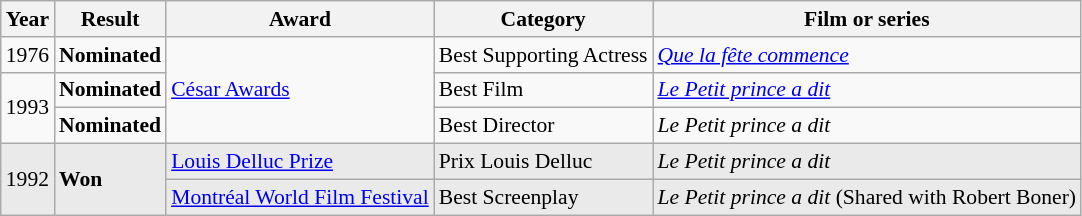<table class="wikitable" style="font-size: 90%;">
<tr>
<th>Year</th>
<th>Result</th>
<th>Award</th>
<th>Category</th>
<th>Film or series</th>
</tr>
<tr>
<td>1976</td>
<td><strong>Nominated</strong></td>
<td rowspan=3><a href='#'>César Awards</a></td>
<td>Best Supporting Actress</td>
<td><em><a href='#'>Que la fête commence</a></em></td>
</tr>
<tr>
<td rowspan=2>1993</td>
<td><strong>Nominated</strong></td>
<td>Best Film</td>
<td><em><a href='#'>Le Petit prince a dit</a></em></td>
</tr>
<tr>
<td><strong>Nominated</strong></td>
<td>Best Director</td>
<td><em>Le Petit prince a dit</em></td>
</tr>
<tr style="background-color: #EAEAEA;">
<td rowspan=2>1992</td>
<td rowspan=2><strong>Won</strong></td>
<td><a href='#'>Louis Delluc Prize</a></td>
<td>Prix Louis Delluc</td>
<td><em>Le Petit prince a dit</em></td>
</tr>
<tr style="background-color: #EAEAEA;">
<td><a href='#'>Montréal World Film Festival</a></td>
<td>Best Screenplay</td>
<td><em>Le Petit prince a dit</em> (Shared with Robert Boner)</td>
</tr>
</table>
